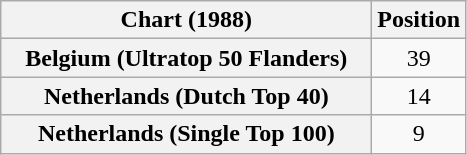<table class="wikitable sortable plainrowheaders">
<tr>
<th style="width:15em;">Chart (1988)</th>
<th>Position</th>
</tr>
<tr>
<th scope="row">Belgium (Ultratop 50 Flanders)</th>
<td align="center">39</td>
</tr>
<tr>
<th scope="row">Netherlands (Dutch Top 40)</th>
<td align="center">14</td>
</tr>
<tr>
<th scope="row">Netherlands (Single Top 100)</th>
<td align="center">9</td>
</tr>
</table>
